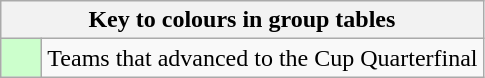<table class="wikitable" style="text-align: center;">
<tr>
<th colspan=2>Key to colours in group tables</th>
</tr>
<tr>
<td style="background:#cfc; width:20px;"></td>
<td align=left>Teams that advanced to the Cup Quarterfinal</td>
</tr>
</table>
